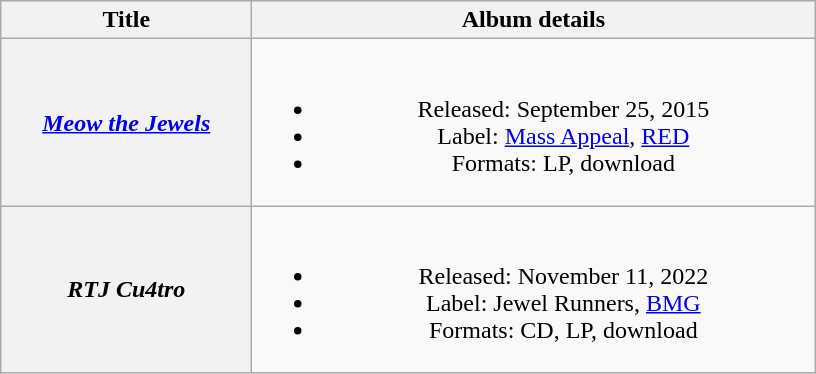<table class="wikitable plainrowheaders" style="text-align:center;">
<tr>
<th scope="col" style="width:10em;">Title</th>
<th scope="col" style="width:23em;">Album details</th>
</tr>
<tr>
<th scope="row"><em><a href='#'>Meow the Jewels</a></em></th>
<td><br><ul><li>Released: September 25, 2015</li><li>Label: <a href='#'>Mass Appeal</a>, <a href='#'>RED</a></li><li>Formats: LP, download</li></ul></td>
</tr>
<tr>
<th scope="row"><em>RTJ Cu4tro</em></th>
<td><br><ul><li>Released: November 11, 2022</li><li>Label: Jewel Runners, <a href='#'>BMG</a></li><li>Formats: CD, LP, download</li></ul></td>
</tr>
</table>
